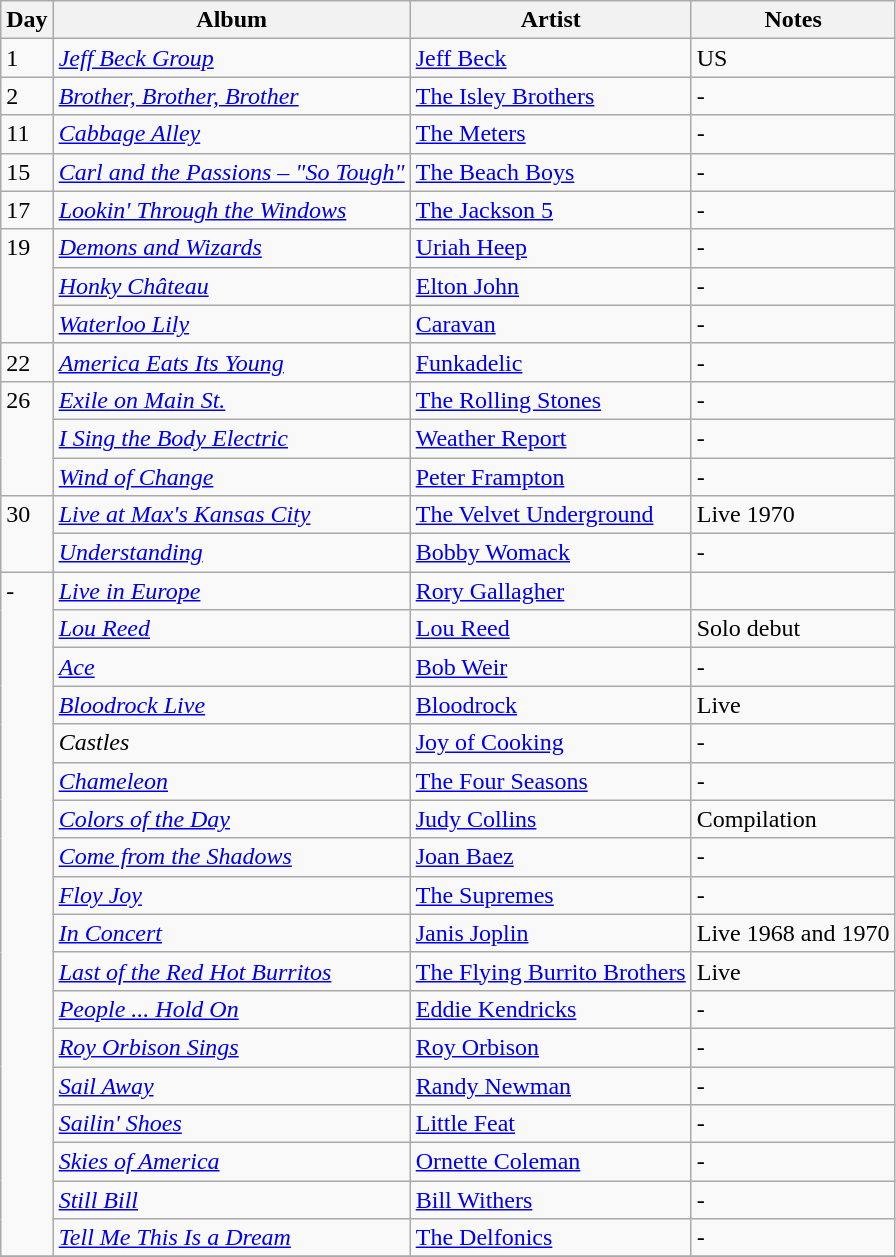<table class="wikitable">
<tr>
<th>Day</th>
<th>Album</th>
<th>Artist</th>
<th>Notes</th>
</tr>
<tr>
<td rowspan="1" valign="top">1</td>
<td><em><a href='#'>Jeff Beck Group</a></em></td>
<td><a href='#'>Jeff Beck</a></td>
<td>US</td>
</tr>
<tr>
<td rowspan="1" valign="top">2</td>
<td><em><a href='#'>Brother, Brother, Brother</a></em></td>
<td><a href='#'>The Isley Brothers</a></td>
<td>-</td>
</tr>
<tr>
<td rowspan="1" valign="top">11</td>
<td><em><a href='#'>Cabbage Alley</a></em></td>
<td><a href='#'>The Meters</a></td>
<td>-</td>
</tr>
<tr>
<td rowspan="1" valign="top">15</td>
<td><em><a href='#'>Carl and the Passions – "So Tough"</a></em></td>
<td><a href='#'>The Beach Boys</a></td>
<td>-</td>
</tr>
<tr>
<td rowspan="1" valign="top">17</td>
<td><em><a href='#'>Lookin' Through the Windows</a></em></td>
<td><a href='#'>The Jackson 5</a></td>
<td>-</td>
</tr>
<tr>
<td rowspan="3" valign="top">19</td>
<td><em><a href='#'>Demons and Wizards</a></em></td>
<td><a href='#'>Uriah Heep</a></td>
<td>-</td>
</tr>
<tr>
<td><em><a href='#'>Honky Château</a></em></td>
<td><a href='#'>Elton John</a></td>
<td>-</td>
</tr>
<tr>
<td><em><a href='#'>Waterloo Lily</a></em></td>
<td><a href='#'>Caravan</a></td>
<td>-</td>
</tr>
<tr>
<td rowspan="1" valign="top">22</td>
<td><em><a href='#'>America Eats Its Young</a></em></td>
<td><a href='#'>Funkadelic</a></td>
<td>-</td>
</tr>
<tr>
<td rowspan="3" valign="top">26</td>
<td><em><a href='#'>Exile on Main St.</a></em></td>
<td><a href='#'>The Rolling Stones</a></td>
<td>-</td>
</tr>
<tr>
<td><em><a href='#'>I Sing the Body Electric</a></em></td>
<td><a href='#'>Weather Report</a></td>
<td>-</td>
</tr>
<tr>
<td><em><a href='#'>Wind of Change</a></em></td>
<td><a href='#'>Peter Frampton</a></td>
<td>-</td>
</tr>
<tr>
<td rowspan="2" valign="top">30</td>
<td><em><a href='#'>Live at Max's Kansas City</a></em></td>
<td><a href='#'>The Velvet Underground</a></td>
<td>Live 1970</td>
</tr>
<tr>
<td><em><a href='#'>Understanding</a></em></td>
<td><a href='#'>Bobby Womack</a></td>
<td>-</td>
</tr>
<tr>
<td rowspan="18" valign="top">-</td>
<td><em><a href='#'>Live in Europe</a></em></td>
<td><a href='#'>Rory Gallagher</a></td>
<td></td>
</tr>
<tr>
<td><em><a href='#'>Lou Reed</a></em></td>
<td><a href='#'>Lou Reed</a></td>
<td>Solo debut</td>
</tr>
<tr>
<td><em><a href='#'>Ace</a></em></td>
<td><a href='#'>Bob Weir</a></td>
<td>-</td>
</tr>
<tr>
<td><em><a href='#'>Bloodrock Live</a></em></td>
<td><a href='#'>Bloodrock</a></td>
<td>Live</td>
</tr>
<tr>
<td><em>Castles</em></td>
<td><a href='#'>Joy of Cooking</a></td>
<td>-</td>
</tr>
<tr>
<td><em><a href='#'>Chameleon</a></em></td>
<td><a href='#'>The Four Seasons</a></td>
<td>-</td>
</tr>
<tr>
<td><em><a href='#'>Colors of the Day</a></em></td>
<td><a href='#'>Judy Collins</a></td>
<td>Compilation</td>
</tr>
<tr>
<td><em><a href='#'>Come from the Shadows</a></em></td>
<td><a href='#'>Joan Baez</a></td>
<td>-</td>
</tr>
<tr>
<td><em><a href='#'>Floy Joy</a></em></td>
<td><a href='#'>The Supremes</a></td>
<td>-</td>
</tr>
<tr>
<td><em><a href='#'>In Concert</a></em></td>
<td><a href='#'>Janis Joplin</a></td>
<td>Live 1968 and 1970</td>
</tr>
<tr>
<td><em><a href='#'>Last of the Red Hot Burritos</a></em></td>
<td><a href='#'>The Flying Burrito Brothers</a></td>
<td>Live</td>
</tr>
<tr>
<td><em><a href='#'>People ... Hold On</a></em></td>
<td><a href='#'>Eddie Kendricks</a></td>
<td>-</td>
</tr>
<tr>
<td><em><a href='#'>Roy Orbison Sings</a></em></td>
<td><a href='#'>Roy Orbison</a></td>
<td>-</td>
</tr>
<tr>
<td><em><a href='#'>Sail Away</a></em></td>
<td><a href='#'>Randy Newman</a></td>
<td>-</td>
</tr>
<tr>
<td><em><a href='#'>Sailin' Shoes</a></em></td>
<td><a href='#'>Little Feat</a></td>
<td>-</td>
</tr>
<tr>
<td><em><a href='#'>Skies of America</a></em></td>
<td><a href='#'>Ornette Coleman</a></td>
<td>-</td>
</tr>
<tr>
<td><em><a href='#'>Still Bill</a></em></td>
<td><a href='#'>Bill Withers</a></td>
<td>-</td>
</tr>
<tr>
<td><em><a href='#'>Tell Me This Is a Dream</a></em></td>
<td><a href='#'>The Delfonics</a></td>
<td>-</td>
</tr>
<tr>
</tr>
</table>
